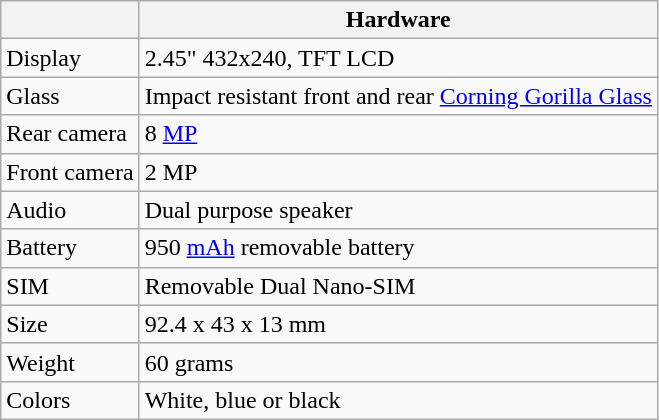<table class="wikitable">
<tr>
<th></th>
<th>Hardware</th>
</tr>
<tr>
<td>Display</td>
<td>2.45" 432x240, TFT LCD</td>
</tr>
<tr>
<td>Glass</td>
<td>Impact resistant front and rear <a href='#'>Corning Gorilla Glass</a></td>
</tr>
<tr>
<td>Rear camera</td>
<td>8 <a href='#'>MP</a></td>
</tr>
<tr>
<td>Front camera</td>
<td>2 MP</td>
</tr>
<tr>
<td>Audio</td>
<td>Dual purpose speaker</td>
</tr>
<tr>
<td>Battery</td>
<td>950 <a href='#'>mAh</a> removable battery</td>
</tr>
<tr>
<td>SIM</td>
<td>Removable Dual Nano-SIM</td>
</tr>
<tr>
<td>Size</td>
<td>92.4 x 43 x 13 mm</td>
</tr>
<tr>
<td>Weight</td>
<td>60 grams</td>
</tr>
<tr>
<td>Colors</td>
<td>White, blue or black</td>
</tr>
</table>
